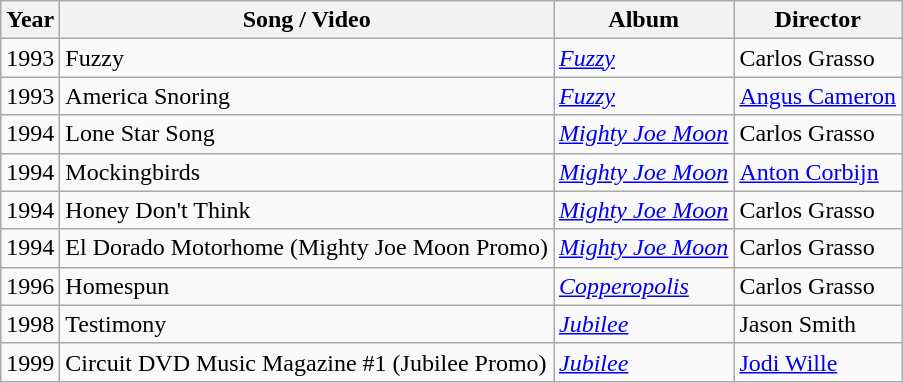<table class="wikitable">
<tr>
<th>Year</th>
<th>Song / Video</th>
<th>Album</th>
<th>Director</th>
</tr>
<tr>
<td>1993</td>
<td>Fuzzy</td>
<td><em><a href='#'>Fuzzy</a></em></td>
<td>Carlos Grasso</td>
</tr>
<tr>
<td>1993</td>
<td>America Snoring</td>
<td><em><a href='#'>Fuzzy</a></em></td>
<td><a href='#'>Angus Cameron</a></td>
</tr>
<tr>
<td>1994</td>
<td>Lone Star Song</td>
<td><em><a href='#'>Mighty Joe Moon</a></em></td>
<td>Carlos Grasso</td>
</tr>
<tr>
<td>1994</td>
<td>Mockingbirds</td>
<td><em><a href='#'>Mighty Joe Moon</a></em></td>
<td><a href='#'>Anton Corbijn</a></td>
</tr>
<tr>
<td>1994</td>
<td>Honey Don't Think</td>
<td><em><a href='#'>Mighty Joe Moon</a></em></td>
<td>Carlos Grasso</td>
</tr>
<tr>
<td>1994</td>
<td>El Dorado Motorhome (Mighty Joe Moon Promo)</td>
<td><em><a href='#'>Mighty Joe Moon</a></em></td>
<td>Carlos Grasso</td>
</tr>
<tr>
<td>1996</td>
<td>Homespun</td>
<td><em><a href='#'>Copperopolis</a></em></td>
<td>Carlos Grasso</td>
</tr>
<tr>
<td>1998</td>
<td>Testimony</td>
<td><em><a href='#'>Jubilee</a></em></td>
<td>Jason Smith</td>
</tr>
<tr>
<td>1999</td>
<td>Circuit DVD Music Magazine #1 (Jubilee Promo)</td>
<td><em><a href='#'>Jubilee</a></em></td>
<td><a href='#'>Jodi Wille</a></td>
</tr>
</table>
